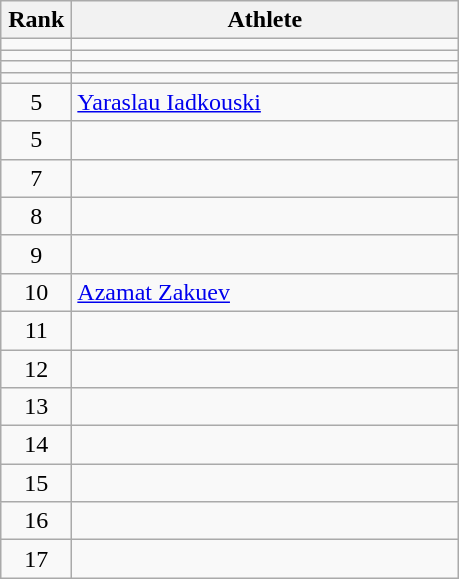<table class="wikitable" style="text-align: center;">
<tr>
<th width=40>Rank</th>
<th width=250>Athlete</th>
</tr>
<tr>
<td></td>
<td align="left"></td>
</tr>
<tr>
<td></td>
<td align="left"></td>
</tr>
<tr>
<td></td>
<td align="left"></td>
</tr>
<tr>
<td></td>
<td align="left"></td>
</tr>
<tr>
<td>5</td>
<td align="left"> <a href='#'>Yaraslau Iadkouski</a> </td>
</tr>
<tr>
<td>5</td>
<td align="left"></td>
</tr>
<tr>
<td>7</td>
<td align="left"></td>
</tr>
<tr>
<td>8</td>
<td align="left"></td>
</tr>
<tr>
<td>9</td>
<td align="left"></td>
</tr>
<tr>
<td>10</td>
<td align="left"> <a href='#'>Azamat Zakuev</a> </td>
</tr>
<tr>
<td>11</td>
<td align="left"></td>
</tr>
<tr>
<td>12</td>
<td align="left"></td>
</tr>
<tr>
<td>13</td>
<td align="left"></td>
</tr>
<tr>
<td>14</td>
<td align="left"></td>
</tr>
<tr>
<td>15</td>
<td align="left"></td>
</tr>
<tr>
<td>16</td>
<td align="left"></td>
</tr>
<tr>
<td>17</td>
<td align="left"></td>
</tr>
</table>
